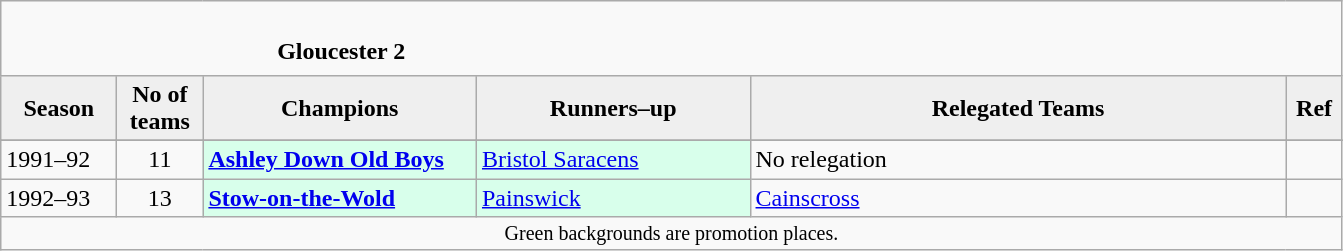<table class="wikitable" style="text-align: left;">
<tr>
<td colspan="11" cellpadding="0" cellspacing="0"><br><table border="0" style="width:100%;" cellpadding="0" cellspacing="0">
<tr>
<td style="width:20%; border:0;"></td>
<td style="border:0;"><strong>Gloucester 2</strong></td>
<td style="width:20%; border:0;"></td>
</tr>
</table>
</td>
</tr>
<tr>
<th style="background:#efefef; width:70px;">Season</th>
<th style="background:#efefef; width:50px;">No of teams</th>
<th style="background:#efefef; width:175px;">Champions</th>
<th style="background:#efefef; width:175px;">Runners–up</th>
<th style="background:#efefef; width:350px;">Relegated Teams</th>
<th style="background:#efefef; width:30px;">Ref</th>
</tr>
<tr align=left>
</tr>
<tr>
<td>1991–92</td>
<td style="text-align: center;">11</td>
<td style="background:#d8ffeb;"><strong><a href='#'>Ashley Down Old Boys</a></strong></td>
<td style="background:#d8ffeb;"><a href='#'>Bristol Saracens</a></td>
<td>No relegation</td>
<td></td>
</tr>
<tr>
<td>1992–93</td>
<td style="text-align: center;">13</td>
<td style="background:#d8ffeb;"><strong><a href='#'>Stow-on-the-Wold</a></strong></td>
<td style="background:#d8ffeb;"><a href='#'>Painswick</a></td>
<td><a href='#'>Cainscross</a></td>
<td></td>
</tr>
<tr>
<td colspan="15"  style="border:0; font-size:smaller; text-align:center;">Green backgrounds are promotion places.</td>
</tr>
</table>
